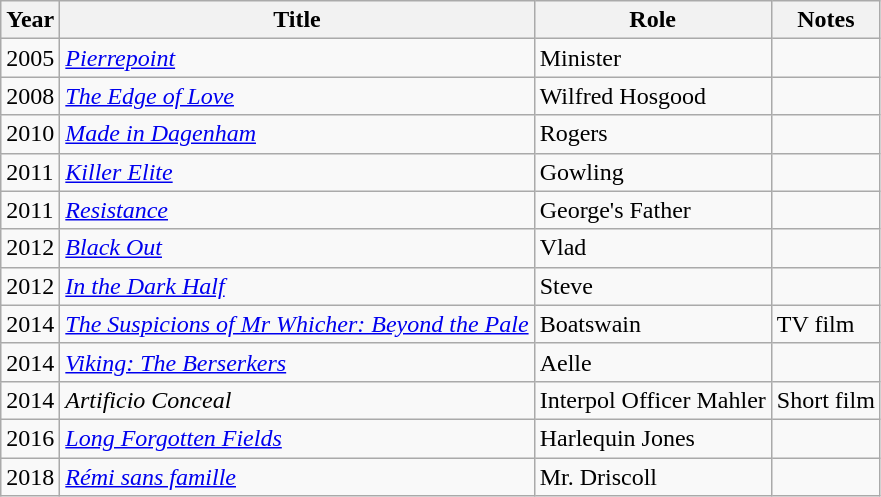<table class="wikitable sortable">
<tr>
<th>Year</th>
<th>Title</th>
<th>Role</th>
<th>Notes</th>
</tr>
<tr>
<td>2005</td>
<td><em><a href='#'>Pierrepoint</a></em></td>
<td>Minister</td>
<td></td>
</tr>
<tr>
<td>2008</td>
<td><em><a href='#'>The Edge of Love</a></em></td>
<td>Wilfred Hosgood</td>
<td></td>
</tr>
<tr>
<td>2010</td>
<td><em><a href='#'>Made in Dagenham</a></em></td>
<td>Rogers</td>
<td></td>
</tr>
<tr>
<td>2011</td>
<td><em><a href='#'>Killer Elite</a></em></td>
<td>Gowling</td>
<td></td>
</tr>
<tr>
<td>2011</td>
<td><em><a href='#'>Resistance</a></em></td>
<td>George's Father</td>
<td></td>
</tr>
<tr>
<td>2012</td>
<td><em><a href='#'>Black Out</a></em></td>
<td>Vlad</td>
<td></td>
</tr>
<tr>
<td>2012</td>
<td><em><a href='#'>In the Dark Half</a></em></td>
<td>Steve</td>
<td></td>
</tr>
<tr>
<td>2014</td>
<td><em><a href='#'>The Suspicions of Mr Whicher: Beyond the Pale</a></em></td>
<td>Boatswain</td>
<td>TV film</td>
</tr>
<tr>
<td>2014</td>
<td><em><a href='#'>Viking: The Berserkers</a></em></td>
<td>Aelle</td>
<td></td>
</tr>
<tr>
<td>2014</td>
<td><em>Artificio Conceal</em></td>
<td>Interpol Officer Mahler</td>
<td>Short film</td>
</tr>
<tr>
<td>2016</td>
<td><em><a href='#'>Long Forgotten Fields</a></em></td>
<td>Harlequin Jones</td>
<td></td>
</tr>
<tr>
<td>2018</td>
<td><em><a href='#'>Rémi sans famille</a></em></td>
<td>Mr. Driscoll</td>
<td></td>
</tr>
</table>
